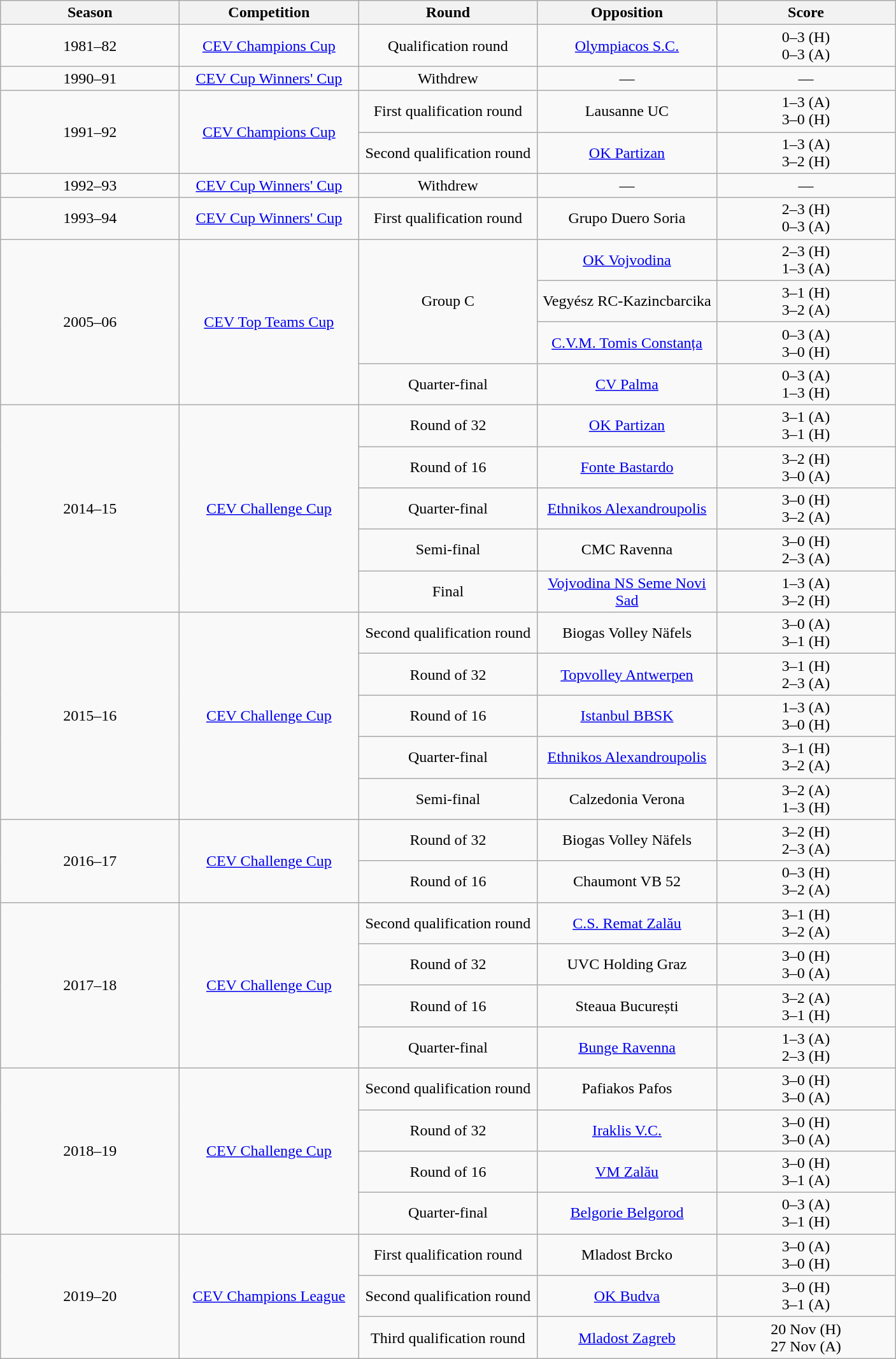<table class="wikitable collapsible collapsed" align="center" style="text-align:center;">
<tr>
<th width=180>Season</th>
<th width=180>Competition</th>
<th width=180>Round</th>
<th width=180>Opposition</th>
<th width=180>Score</th>
</tr>
<tr>
<td>1981–82</td>
<td><a href='#'>CEV Champions Cup</a></td>
<td>Qualification round</td>
<td> <a href='#'>Olympiacos S.C.</a></td>
<td>0–3 (H)<br>0–3 (A)</td>
</tr>
<tr>
<td>1990–91</td>
<td><a href='#'>CEV Cup Winners' Cup</a></td>
<td>Withdrew</td>
<td>—</td>
<td>—</td>
</tr>
<tr>
<td rowspan="2">1991–92</td>
<td rowspan="2"><a href='#'>CEV Champions Cup</a></td>
<td>First qualification round</td>
<td> Lausanne UC</td>
<td>1–3 (A)<br>3–0 (H)</td>
</tr>
<tr>
<td>Second qualification round</td>
<td> <a href='#'>OK Partizan</a></td>
<td>1–3 (A)<br>3–2 (H)</td>
</tr>
<tr>
<td>1992–93</td>
<td><a href='#'>CEV Cup Winners' Cup</a></td>
<td>Withdrew</td>
<td>—</td>
<td>—</td>
</tr>
<tr>
<td>1993–94</td>
<td><a href='#'>CEV Cup Winners' Cup</a></td>
<td>First qualification round</td>
<td> Grupo Duero Soria</td>
<td>2–3 (H)<br>0–3 (A)</td>
</tr>
<tr>
<td rowspan="4">2005–06</td>
<td rowspan="4"><a href='#'>CEV Top Teams Cup</a></td>
<td rowspan="3">Group C</td>
<td> <a href='#'>OK Vojvodina</a></td>
<td>2–3 (H)<br>1–3 (A)</td>
</tr>
<tr>
<td> Vegyész RC-Kazincbarcika</td>
<td>3–1 (H)<br>3–2 (A)</td>
</tr>
<tr>
<td> <a href='#'>C.V.M. Tomis Constanța</a></td>
<td>0–3 (A)<br>3–0 (H)</td>
</tr>
<tr>
<td>Quarter-final</td>
<td> <a href='#'>CV Palma</a></td>
<td>0–3 (A)<br>1–3 (H)</td>
</tr>
<tr>
<td rowspan="5">2014–15</td>
<td rowspan="5"><a href='#'>CEV Challenge Cup</a></td>
<td>Round of 32</td>
<td> <a href='#'>OK Partizan</a></td>
<td>3–1 (A)<br>3–1 (H)</td>
</tr>
<tr>
<td>Round of 16</td>
<td> <a href='#'>Fonte Bastardo</a></td>
<td>3–2 (H)<br>3–0 (A)</td>
</tr>
<tr>
<td>Quarter-final</td>
<td> <a href='#'>Ethnikos Alexandroupolis</a></td>
<td>3–0 (H)<br>3–2 (A)</td>
</tr>
<tr>
<td>Semi-final</td>
<td> CMC Ravenna</td>
<td>3–0 (H)<br>2–3 (A)</td>
</tr>
<tr>
<td>Final</td>
<td> <a href='#'>Vojvodina NS Seme Novi Sad</a></td>
<td>1–3 (A)<br>3–2 (H)</td>
</tr>
<tr>
<td rowspan="5">2015–16</td>
<td rowspan="5"><a href='#'>CEV Challenge Cup</a></td>
<td>Second qualification round</td>
<td> Biogas Volley Näfels</td>
<td>3–0 (A)<br>3–1 (H)</td>
</tr>
<tr>
<td>Round of 32</td>
<td> <a href='#'>Topvolley Antwerpen</a></td>
<td>3–1 (H)<br>2–3 (A)</td>
</tr>
<tr>
<td>Round of 16</td>
<td> <a href='#'>Istanbul BBSK</a></td>
<td>1–3 (A)<br>3–0 (H)</td>
</tr>
<tr>
<td>Quarter-final</td>
<td> <a href='#'>Ethnikos Alexandroupolis</a></td>
<td>3–1 (H)<br>3–2 (A)</td>
</tr>
<tr>
<td>Semi-final</td>
<td> Calzedonia Verona</td>
<td>3–2 (A)<br>1–3 (H)</td>
</tr>
<tr>
<td rowspan="2">2016–17</td>
<td rowspan="2"><a href='#'>CEV Challenge Cup</a></td>
<td>Round of 32</td>
<td> Biogas Volley Näfels</td>
<td>3–2 (H)<br>2–3 (A)</td>
</tr>
<tr>
<td>Round of 16</td>
<td> Chaumont VB 52</td>
<td>0–3 (H)<br>3–2 (A)</td>
</tr>
<tr>
<td rowspan="4">2017–18</td>
<td rowspan="4"><a href='#'>CEV Challenge Cup</a></td>
<td>Second qualification round</td>
<td> <a href='#'>C.S. Remat Zalău</a></td>
<td>3–1 (H)<br>3–2 (A)</td>
</tr>
<tr>
<td>Round of 32</td>
<td> UVC Holding Graz</td>
<td>3–0 (H)<br>3–0 (A)</td>
</tr>
<tr>
<td>Round of 16</td>
<td> Steaua București</td>
<td>3–2 (A)<br>3–1 (H)</td>
</tr>
<tr>
<td>Quarter-final</td>
<td> <a href='#'>Bunge Ravenna</a></td>
<td>1–3 (A)<br>2–3 (H)</td>
</tr>
<tr>
<td rowspan="4">2018–19</td>
<td rowspan="4"><a href='#'>CEV Challenge Cup</a></td>
<td>Second qualification round</td>
<td> Pafiakos Pafos</td>
<td>3–0 (H)<br>3–0 (A)</td>
</tr>
<tr>
<td>Round of 32</td>
<td> <a href='#'>Iraklis V.C.</a></td>
<td>3–0 (H)<br>3–0 (A)</td>
</tr>
<tr>
<td>Round of 16</td>
<td> <a href='#'>VM Zalău</a></td>
<td>3–0 (H)<br>3–1 (A)</td>
</tr>
<tr>
<td>Quarter-final</td>
<td> <a href='#'>Belgorie Belgorod</a></td>
<td>0–3 (A)<br>3–1 (H)</td>
</tr>
<tr>
<td rowspan="3">2019–20</td>
<td rowspan="3"><a href='#'>CEV Champions League</a></td>
<td>First qualification round</td>
<td> Mladost Brcko</td>
<td>3–0 (A)<br>3–0 (H)</td>
</tr>
<tr>
<td>Second qualification round</td>
<td> <a href='#'>OK Budva</a></td>
<td>3–0 (H)<br>3–1 (A)</td>
</tr>
<tr>
<td>Third qualification round</td>
<td> <a href='#'>Mladost Zagreb</a></td>
<td>20 Nov (H)<br> 27 Nov (A)</td>
</tr>
</table>
